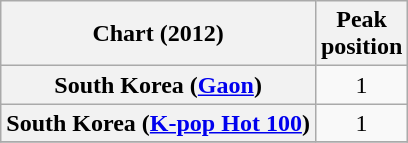<table class="wikitable sortable plainrowheaders">
<tr>
<th>Chart (2012)</th>
<th>Peak<br>position</th>
</tr>
<tr>
<th scope="row">South Korea (<a href='#'>Gaon</a>)</th>
<td align="center">1</td>
</tr>
<tr>
<th scope="row">South Korea (<a href='#'>K-pop Hot 100</a>)</th>
<td align="center">1</td>
</tr>
<tr>
</tr>
</table>
